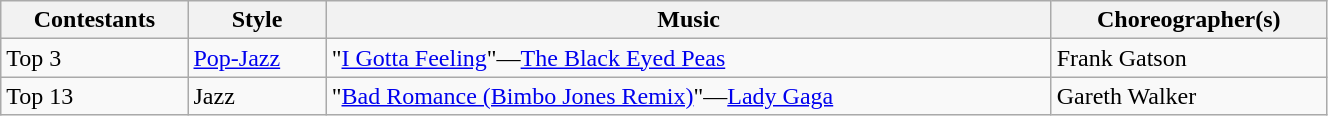<table class="wikitable" style="width:70%;">
<tr>
<th>Contestants</th>
<th>Style</th>
<th>Music</th>
<th>Choreographer(s)</th>
</tr>
<tr>
<td>Top 3</td>
<td><a href='#'>Pop-Jazz</a></td>
<td>"<a href='#'>I Gotta Feeling</a>"—<a href='#'>The Black Eyed Peas</a></td>
<td>Frank Gatson</td>
</tr>
<tr>
<td>Top 13</td>
<td>Jazz</td>
<td>"<a href='#'>Bad Romance (Bimbo Jones Remix)</a>"—<a href='#'>Lady Gaga</a></td>
<td>Gareth Walker</td>
</tr>
</table>
